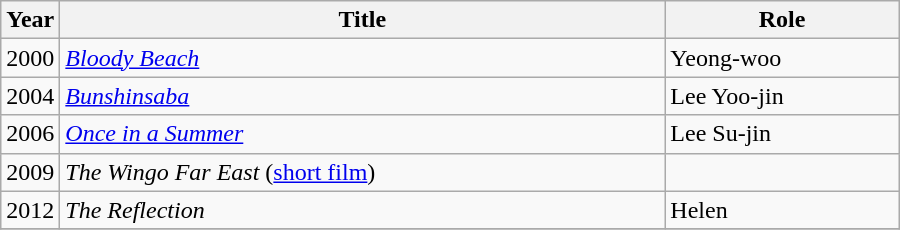<table class="wikitable" style="width:600px">
<tr>
<th width=10>Year</th>
<th>Title</th>
<th>Role</th>
</tr>
<tr>
<td>2000</td>
<td><em><a href='#'>Bloody Beach</a></em></td>
<td>Yeong-woo</td>
</tr>
<tr>
<td>2004</td>
<td><em><a href='#'>Bunshinsaba</a></em></td>
<td>Lee Yoo-jin</td>
</tr>
<tr>
<td>2006</td>
<td><em><a href='#'>Once in a Summer</a></em></td>
<td>Lee Su-jin</td>
</tr>
<tr>
<td>2009</td>
<td><em>The Wingo Far East</em> (<a href='#'>short film</a>)</td>
<td></td>
</tr>
<tr>
<td>2012</td>
<td><em>The Reflection</em></td>
<td>Helen</td>
</tr>
<tr>
</tr>
</table>
